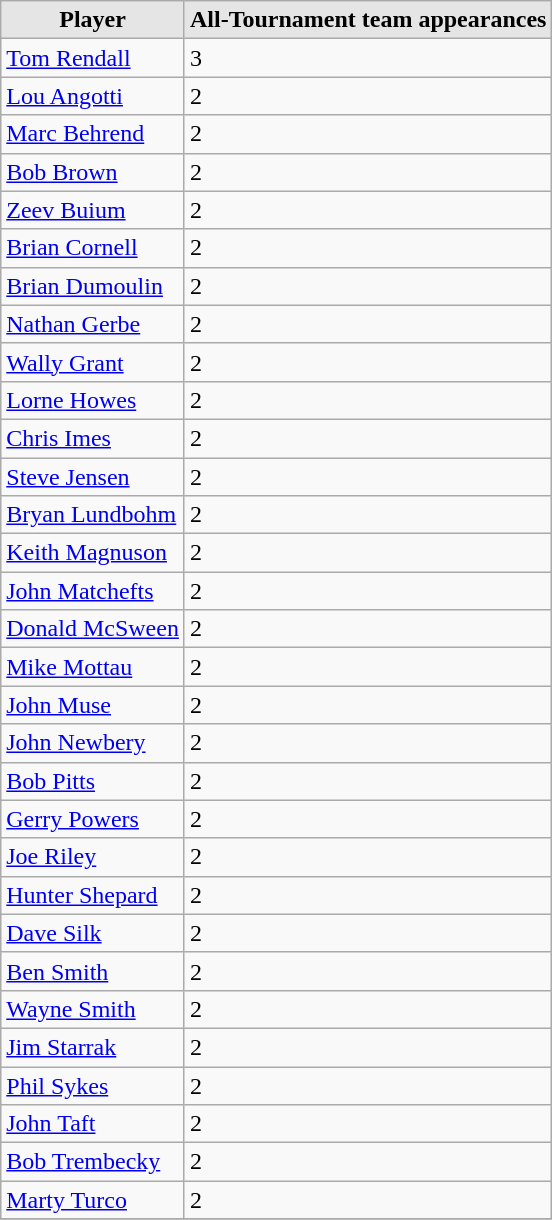<table class="wikitable">
<tr>
<th style="background:#e5e5e5;">Player</th>
<th style="background:#e5e5e5;">All-Tournament team appearances</th>
</tr>
<tr>
<td><a href='#'>Tom Rendall</a></td>
<td>3</td>
</tr>
<tr>
<td><a href='#'>Lou Angotti</a></td>
<td>2</td>
</tr>
<tr>
<td><a href='#'>Marc Behrend</a></td>
<td>2</td>
</tr>
<tr>
<td><a href='#'>Bob Brown</a></td>
<td>2</td>
</tr>
<tr>
<td><a href='#'>Zeev Buium</a></td>
<td>2</td>
</tr>
<tr>
<td><a href='#'>Brian Cornell</a></td>
<td>2</td>
</tr>
<tr>
<td><a href='#'>Brian Dumoulin</a></td>
<td>2</td>
</tr>
<tr>
<td><a href='#'>Nathan Gerbe</a></td>
<td>2</td>
</tr>
<tr>
<td><a href='#'>Wally Grant</a></td>
<td>2</td>
</tr>
<tr>
<td><a href='#'>Lorne Howes</a></td>
<td>2</td>
</tr>
<tr>
<td><a href='#'>Chris Imes</a></td>
<td>2</td>
</tr>
<tr>
<td><a href='#'>Steve Jensen</a></td>
<td>2</td>
</tr>
<tr>
<td><a href='#'>Bryan Lundbohm</a></td>
<td>2</td>
</tr>
<tr>
<td><a href='#'>Keith Magnuson</a></td>
<td>2</td>
</tr>
<tr>
<td><a href='#'>John Matchefts</a></td>
<td>2</td>
</tr>
<tr>
<td><a href='#'>Donald McSween</a></td>
<td>2</td>
</tr>
<tr>
<td><a href='#'>Mike Mottau</a></td>
<td>2</td>
</tr>
<tr>
<td><a href='#'>John Muse</a></td>
<td>2</td>
</tr>
<tr>
<td><a href='#'>John Newbery</a></td>
<td>2</td>
</tr>
<tr>
<td><a href='#'>Bob Pitts</a></td>
<td>2</td>
</tr>
<tr>
<td><a href='#'>Gerry Powers</a></td>
<td>2</td>
</tr>
<tr>
<td><a href='#'>Joe Riley</a></td>
<td>2</td>
</tr>
<tr>
<td><a href='#'>Hunter Shepard</a></td>
<td>2</td>
</tr>
<tr>
<td><a href='#'>Dave Silk</a></td>
<td>2</td>
</tr>
<tr>
<td><a href='#'>Ben Smith</a></td>
<td>2</td>
</tr>
<tr>
<td><a href='#'>Wayne Smith</a></td>
<td>2</td>
</tr>
<tr>
<td><a href='#'>Jim Starrak</a></td>
<td>2</td>
</tr>
<tr>
<td><a href='#'>Phil Sykes</a></td>
<td>2</td>
</tr>
<tr>
<td><a href='#'>John Taft</a></td>
<td>2</td>
</tr>
<tr>
<td><a href='#'>Bob Trembecky</a></td>
<td>2</td>
</tr>
<tr>
<td><a href='#'>Marty Turco</a></td>
<td>2</td>
</tr>
<tr>
</tr>
</table>
